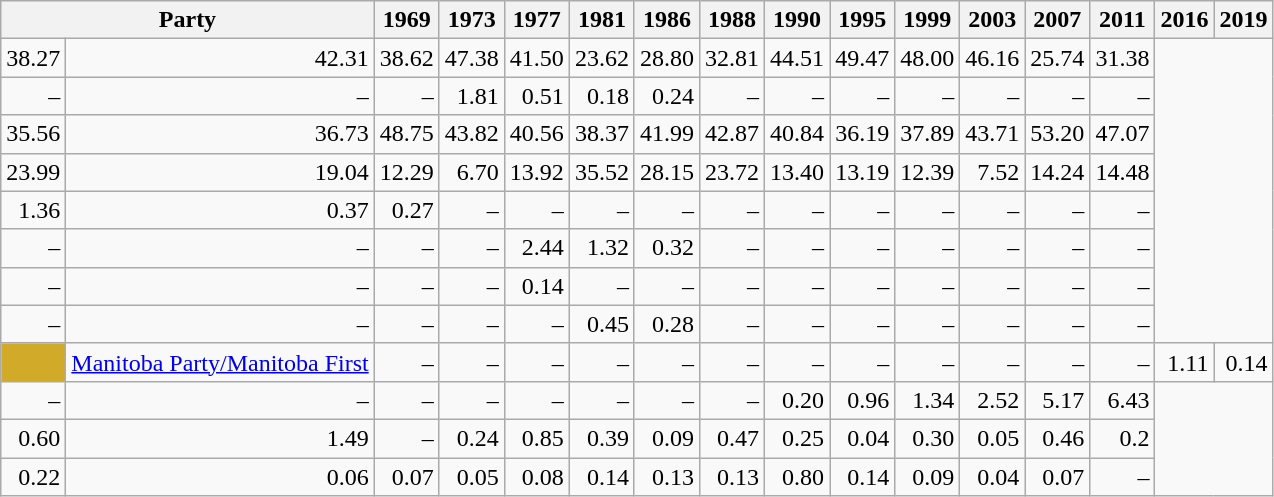<table class="wikitable" style="text-align:right;">
<tr>
<th colspan = "2">Party</th>
<th>1969</th>
<th>1973</th>
<th>1977</th>
<th>1981</th>
<th>1986</th>
<th>1988</th>
<th>1990</th>
<th>1995</th>
<th>1999</th>
<th>2003</th>
<th>2007</th>
<th>2011</th>
<th>2016</th>
<th>2019</th>
</tr>
<tr>
<td>38.27</td>
<td>42.31</td>
<td>38.62</td>
<td>47.38</td>
<td>41.50</td>
<td>23.62</td>
<td>28.80</td>
<td>32.81</td>
<td>44.51</td>
<td>49.47</td>
<td>48.00</td>
<td>46.16</td>
<td>25.74</td>
<td>31.38</td>
</tr>
<tr>
<td>–</td>
<td>–</td>
<td>–</td>
<td>1.81</td>
<td>0.51</td>
<td>0.18</td>
<td>0.24</td>
<td>–</td>
<td>–</td>
<td>–</td>
<td>–</td>
<td>–</td>
<td>–</td>
<td>–</td>
</tr>
<tr>
<td>35.56</td>
<td>36.73</td>
<td>48.75</td>
<td>43.82</td>
<td>40.56</td>
<td>38.37</td>
<td>41.99</td>
<td>42.87</td>
<td>40.84</td>
<td>36.19</td>
<td>37.89</td>
<td>43.71</td>
<td>53.20</td>
<td>47.07</td>
</tr>
<tr>
<td>23.99</td>
<td>19.04</td>
<td>12.29</td>
<td>6.70</td>
<td>13.92</td>
<td>35.52</td>
<td>28.15</td>
<td>23.72</td>
<td>13.40</td>
<td>13.19</td>
<td>12.39</td>
<td>7.52</td>
<td>14.24</td>
<td>14.48</td>
</tr>
<tr>
<td>1.36</td>
<td>0.37</td>
<td>0.27</td>
<td>–</td>
<td>–</td>
<td>–</td>
<td>–</td>
<td>–</td>
<td>–</td>
<td>–</td>
<td>–</td>
<td>–</td>
<td>–</td>
<td>–</td>
</tr>
<tr>
<td>–</td>
<td>–</td>
<td>–</td>
<td>–</td>
<td>2.44</td>
<td>1.32</td>
<td>0.32</td>
<td>–</td>
<td>–</td>
<td>–</td>
<td>–</td>
<td>–</td>
<td>–</td>
<td>–</td>
</tr>
<tr>
<td>–</td>
<td>–</td>
<td>–</td>
<td>–</td>
<td>0.14</td>
<td>–</td>
<td>–</td>
<td>–</td>
<td>–</td>
<td>–</td>
<td>–</td>
<td>–</td>
<td>–</td>
<td>–</td>
</tr>
<tr>
<td>–</td>
<td>–</td>
<td>–</td>
<td>–</td>
<td>–</td>
<td>0.45</td>
<td>0.28</td>
<td>–</td>
<td>–</td>
<td>–</td>
<td>–</td>
<td>–</td>
<td>–</td>
<td>–</td>
</tr>
<tr>
<td style="width: 5px; background-color: #D1AA29;"></td>
<td align=left><a href='#'>Manitoba Party/Manitoba First</a></td>
<td>–</td>
<td>–</td>
<td>–</td>
<td>–</td>
<td>–</td>
<td>–</td>
<td>–</td>
<td>–</td>
<td>–</td>
<td>–</td>
<td>–</td>
<td>–</td>
<td>1.11</td>
<td>0.14</td>
</tr>
<tr>
<td>–</td>
<td>–</td>
<td>–</td>
<td>–</td>
<td>–</td>
<td>–</td>
<td>–</td>
<td>–</td>
<td>0.20</td>
<td>0.96</td>
<td>1.34</td>
<td>2.52</td>
<td>5.17</td>
<td>6.43</td>
</tr>
<tr>
<td>0.60</td>
<td>1.49</td>
<td>–</td>
<td>0.24</td>
<td>0.85</td>
<td>0.39</td>
<td>0.09</td>
<td>0.47</td>
<td>0.25</td>
<td>0.04</td>
<td>0.30</td>
<td>0.05</td>
<td>0.46</td>
<td>0.2</td>
</tr>
<tr>
<td>0.22</td>
<td>0.06</td>
<td>0.07</td>
<td>0.05</td>
<td>0.08</td>
<td>0.14</td>
<td>0.13</td>
<td>0.13</td>
<td>0.80</td>
<td>0.14</td>
<td>0.09</td>
<td>0.04</td>
<td>0.07</td>
<td>–</td>
</tr>
</table>
